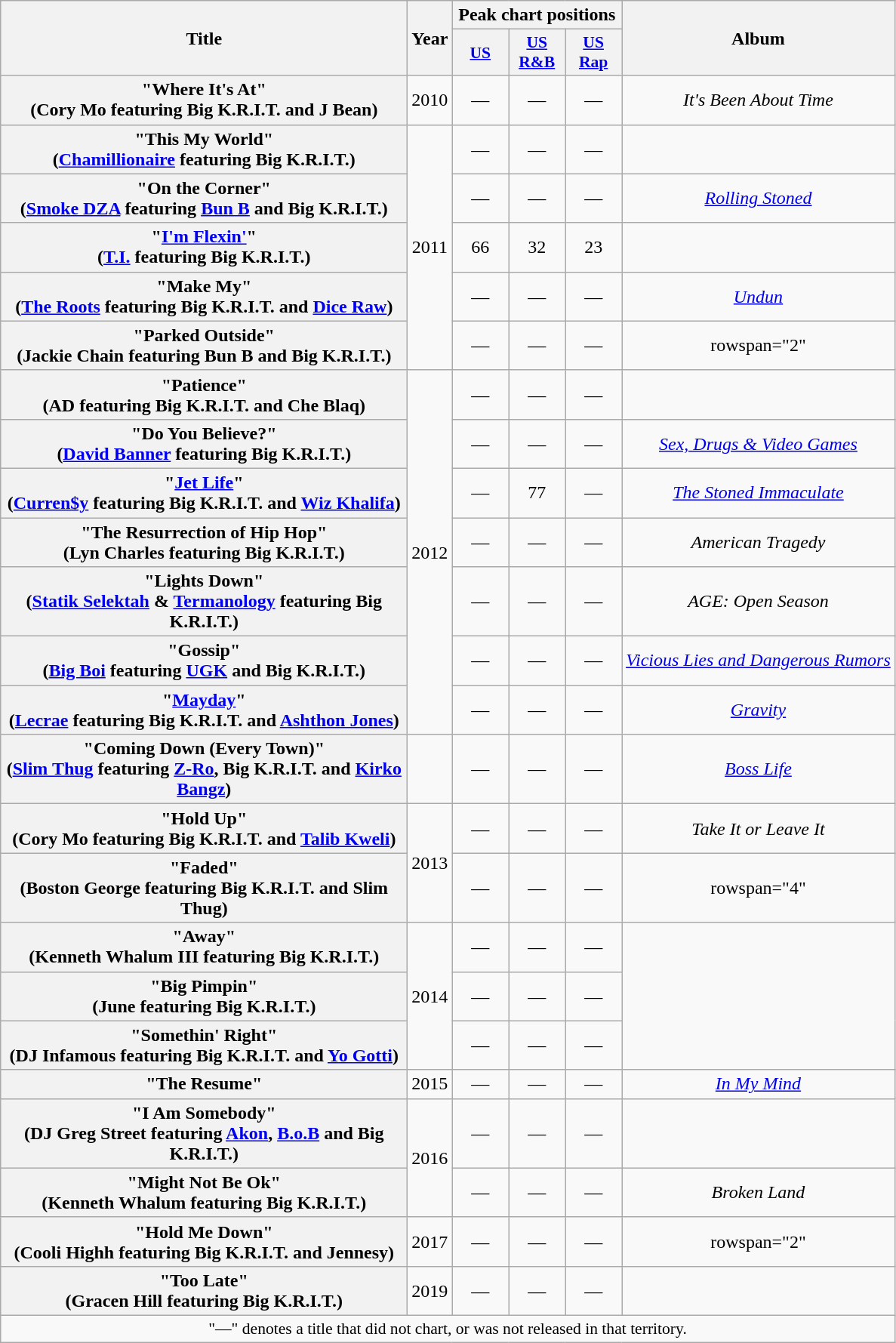<table class="wikitable plainrowheaders" style="text-align:center;">
<tr>
<th scope="col" rowspan="2" style="width:22em;">Title</th>
<th scope="col" rowspan="2">Year</th>
<th scope="col" colspan="3">Peak chart positions</th>
<th scope="col" rowspan="2">Album</th>
</tr>
<tr>
<th scope="col" style="width:3em;font-size:90%;"><a href='#'>US</a><br></th>
<th scope="col" style="width:3em;font-size:90%;"><a href='#'>US<br>R&B</a><br></th>
<th scope="col" style="width:3em;font-size:90%;"><a href='#'>US<br>Rap</a><br></th>
</tr>
<tr>
<th scope="row">"Where It's At"<br><span>(Cory Mo featuring Big K.R.I.T. and J Bean)</span></th>
<td>2010</td>
<td>—</td>
<td>—</td>
<td>—</td>
<td><em>It's Been About Time</em></td>
</tr>
<tr>
<th scope="row">"This My World"<br><span>(<a href='#'>Chamillionaire</a> featuring Big K.R.I.T.)</span></th>
<td rowspan="5">2011</td>
<td>—</td>
<td>—</td>
<td>—</td>
<td></td>
</tr>
<tr>
<th scope="row">"On the Corner"<br><span>(<a href='#'>Smoke DZA</a> featuring <a href='#'>Bun B</a> and Big K.R.I.T.)</span></th>
<td>—</td>
<td>—</td>
<td>—</td>
<td><em><a href='#'>Rolling Stoned</a></em></td>
</tr>
<tr>
<th scope="row">"<a href='#'>I'm Flexin'</a>"<br><span>(<a href='#'>T.I.</a> featuring Big K.R.I.T.)</span></th>
<td>66</td>
<td>32</td>
<td>23</td>
<td></td>
</tr>
<tr>
<th scope="row">"Make My"<br><span>(<a href='#'>The Roots</a> featuring Big K.R.I.T. and <a href='#'>Dice Raw</a>)</span></th>
<td>—</td>
<td>—</td>
<td>—</td>
<td><em><a href='#'>Undun</a></em></td>
</tr>
<tr>
<th scope="row">"Parked Outside"<br><span>(Jackie Chain featuring Bun B and Big K.R.I.T.)</span></th>
<td>—</td>
<td>—</td>
<td>—</td>
<td>rowspan="2" </td>
</tr>
<tr>
<th scope="row">"Patience"<br><span>(AD featuring Big K.R.I.T. and Che Blaq)</span></th>
<td rowspan="7">2012</td>
<td>—</td>
<td>—</td>
<td>—</td>
</tr>
<tr>
<th scope="row">"Do You Believe?"<br><span>(<a href='#'>David Banner</a> featuring Big K.R.I.T.)</span></th>
<td>—</td>
<td>—</td>
<td>—</td>
<td><em><a href='#'>Sex, Drugs & Video Games</a></em></td>
</tr>
<tr>
<th scope="row">"<a href='#'>Jet Life</a>"<br><span>(<a href='#'>Curren$y</a> featuring Big K.R.I.T. and <a href='#'>Wiz Khalifa</a>)</span></th>
<td>—</td>
<td>77</td>
<td>—</td>
<td><em><a href='#'>The Stoned Immaculate</a></em></td>
</tr>
<tr>
<th scope="row">"The Resurrection of Hip Hop"<br><span>(Lyn Charles featuring Big K.R.I.T.)</span></th>
<td>—</td>
<td>—</td>
<td>—</td>
<td><em>American Tragedy</em></td>
</tr>
<tr>
<th scope="row">"Lights Down"<br><span>(<a href='#'>Statik Selektah</a> & <a href='#'>Termanology</a> featuring Big K.R.I.T.)</span></th>
<td>—</td>
<td>—</td>
<td>—</td>
<td><em>AGE: Open Season</em></td>
</tr>
<tr>
<th scope="row">"Gossip"<br><span>(<a href='#'>Big Boi</a> featuring <a href='#'>UGK</a> and Big K.R.I.T.)</span></th>
<td>—</td>
<td>—</td>
<td>—</td>
<td><em><a href='#'>Vicious Lies and Dangerous Rumors</a></em></td>
</tr>
<tr>
<th scope="row">"<a href='#'>Mayday</a>"<br><span>(<a href='#'>Lecrae</a> featuring Big K.R.I.T. and <a href='#'>Ashthon Jones</a>)</span></th>
<td>—</td>
<td>—</td>
<td>—</td>
<td><em><a href='#'>Gravity</a></em></td>
</tr>
<tr>
<th scope="row">"Coming Down (Every Town)"<br><span>(<a href='#'>Slim Thug</a> featuring <a href='#'>Z-Ro</a>, Big K.R.I.T. and <a href='#'>Kirko Bangz</a>)</span></th>
<td></td>
<td>—</td>
<td>—</td>
<td>—</td>
<td><em><a href='#'>Boss Life</a></em></td>
</tr>
<tr>
<th scope="row">"Hold Up"<br><span>(Cory Mo featuring Big K.R.I.T. and <a href='#'>Talib Kweli</a>)</span></th>
<td rowspan="2">2013</td>
<td>—</td>
<td>—</td>
<td>—</td>
<td><em>Take It or Leave It</em></td>
</tr>
<tr>
<th scope="row">"Faded"<br><span>(Boston George featuring Big K.R.I.T. and Slim Thug)</span></th>
<td>—</td>
<td>—</td>
<td>—</td>
<td>rowspan="4" </td>
</tr>
<tr>
<th scope="row">"Away"<br><span>(Kenneth Whalum III featuring Big K.R.I.T.)</span></th>
<td rowspan="3">2014</td>
<td>—</td>
<td>—</td>
<td>—</td>
</tr>
<tr>
<th scope="row">"Big Pimpin"<br><span>(June featuring Big K.R.I.T.)</span></th>
<td>—</td>
<td>—</td>
<td>—</td>
</tr>
<tr>
<th scope="row">"Somethin' Right"<br><span>(DJ Infamous featuring Big K.R.I.T. and <a href='#'>Yo Gotti</a>)</span></th>
<td>—</td>
<td>—</td>
<td>—</td>
</tr>
<tr>
<th scope="row">"The Resume"<br></th>
<td>2015</td>
<td>—</td>
<td>—</td>
<td>—</td>
<td><em><a href='#'>In My Mind</a></em></td>
</tr>
<tr>
<th scope="row">"I Am Somebody"<br><span>(DJ Greg Street featuring <a href='#'>Akon</a>, <a href='#'>B.o.B</a> and Big K.R.I.T.)</span></th>
<td rowspan="2">2016</td>
<td>—</td>
<td>—</td>
<td>—</td>
<td></td>
</tr>
<tr>
<th scope="row">"Might Not Be Ok"<br><span>(Kenneth Whalum featuring Big K.R.I.T.)</span></th>
<td>—</td>
<td>—</td>
<td>—</td>
<td><em>Broken Land</em></td>
</tr>
<tr>
<th scope="row">"Hold Me Down"<br><span>(Cooli Highh featuring Big K.R.I.T. and Jennesy)</span></th>
<td>2017</td>
<td>—</td>
<td>—</td>
<td>—</td>
<td>rowspan="2" </td>
</tr>
<tr>
<th scope="row">"Too Late"<br><span>(Gracen Hill featuring Big K.R.I.T.)</span></th>
<td>2019</td>
<td>—</td>
<td>—</td>
<td>—</td>
</tr>
<tr>
<td colspan="6" style="font-size:90%">"—" denotes a title that did not chart, or was not released in that territory.</td>
</tr>
</table>
